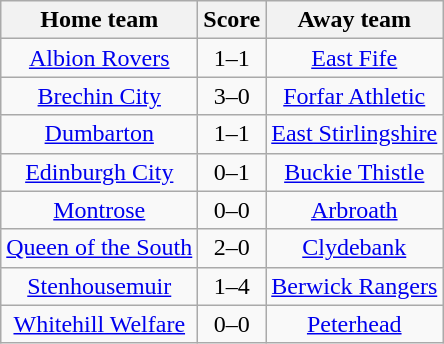<table class="wikitable" style="text-align: center">
<tr>
<th>Home team</th>
<th>Score</th>
<th>Away team</th>
</tr>
<tr>
<td><a href='#'>Albion Rovers</a></td>
<td>1–1</td>
<td><a href='#'>East Fife</a></td>
</tr>
<tr>
<td><a href='#'>Brechin City</a></td>
<td>3–0</td>
<td><a href='#'>Forfar Athletic</a></td>
</tr>
<tr>
<td><a href='#'>Dumbarton</a></td>
<td>1–1</td>
<td><a href='#'>East Stirlingshire</a></td>
</tr>
<tr>
<td><a href='#'>Edinburgh City</a></td>
<td>0–1</td>
<td><a href='#'>Buckie Thistle</a></td>
</tr>
<tr>
<td><a href='#'>Montrose</a></td>
<td>0–0</td>
<td><a href='#'>Arbroath</a></td>
</tr>
<tr>
<td><a href='#'>Queen of the South</a></td>
<td>2–0</td>
<td><a href='#'>Clydebank</a></td>
</tr>
<tr>
<td><a href='#'>Stenhousemuir</a></td>
<td>1–4</td>
<td><a href='#'>Berwick Rangers</a></td>
</tr>
<tr>
<td><a href='#'>Whitehill Welfare</a></td>
<td>0–0</td>
<td><a href='#'>Peterhead</a></td>
</tr>
</table>
